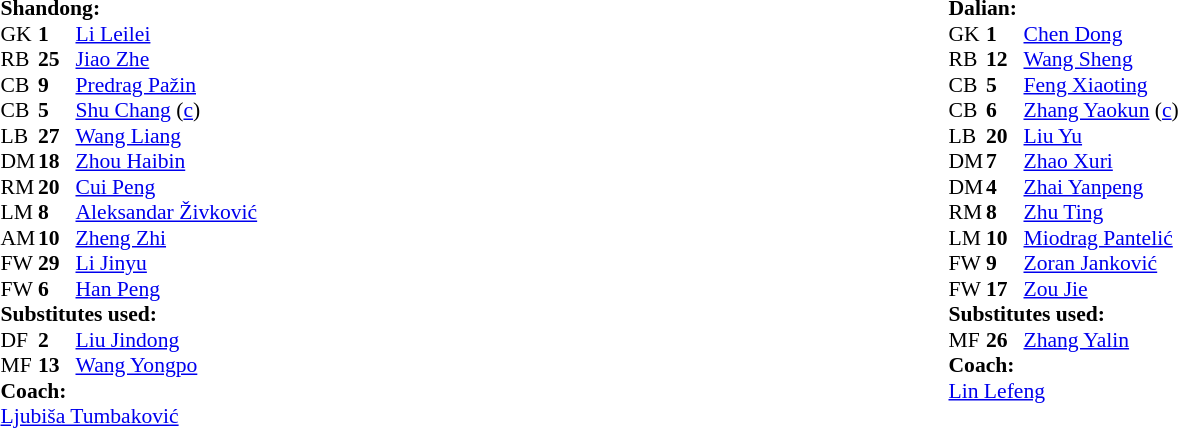<table width="100%">
<tr>
<td valign="top" width="45%"><br><table style="font-size: 90%" cellspacing="0" cellpadding="0">
<tr>
<td colspan="4"><strong>Shandong:</strong></td>
</tr>
<tr>
<th width="25"></th>
<th width="25"></th>
</tr>
<tr>
<td>GK</td>
<td><strong>1</strong></td>
<td> <a href='#'>Li Leilei</a></td>
</tr>
<tr>
<td>RB</td>
<td><strong>25</strong></td>
<td> <a href='#'>Jiao Zhe</a></td>
</tr>
<tr>
<td>CB</td>
<td><strong>9</strong></td>
<td> <a href='#'>Predrag Pažin</a></td>
</tr>
<tr>
<td>CB</td>
<td><strong>5</strong></td>
<td> <a href='#'>Shu Chang</a> (<a href='#'>c</a>)</td>
</tr>
<tr>
<td>LB</td>
<td><strong>27</strong></td>
<td> <a href='#'>Wang Liang</a></td>
</tr>
<tr>
<td>DM</td>
<td><strong>18</strong></td>
<td> <a href='#'>Zhou Haibin</a></td>
</tr>
<tr>
<td>RM</td>
<td><strong>20</strong></td>
<td> <a href='#'>Cui Peng</a></td>
<td></td>
<td></td>
</tr>
<tr>
<td>LM</td>
<td><strong>8</strong></td>
<td> <a href='#'>Aleksandar Živković</a></td>
</tr>
<tr>
<td>AM</td>
<td><strong>10</strong></td>
<td> <a href='#'>Zheng Zhi</a></td>
<td></td>
</tr>
<tr>
<td>FW</td>
<td><strong>29</strong></td>
<td> <a href='#'>Li Jinyu</a></td>
<td></td>
<td></td>
</tr>
<tr>
<td>FW</td>
<td><strong>6</strong></td>
<td> <a href='#'>Han Peng</a></td>
</tr>
<tr>
<td colspan=4><strong>Substitutes used:</strong></td>
</tr>
<tr>
<td>DF</td>
<td><strong>2</strong></td>
<td> <a href='#'>Liu Jindong</a></td>
<td></td>
<td></td>
</tr>
<tr>
<td>MF</td>
<td><strong>13</strong></td>
<td> <a href='#'>Wang Yongpo</a></td>
<td></td>
<td></td>
</tr>
<tr>
<td colspan=4><strong>Coach:</strong></td>
</tr>
<tr>
<td colspan="4"> <a href='#'>Ljubiša Tumbaković</a></td>
</tr>
</table>
</td>
<td valign="top"></td>
<td valign="top" width="50%"><br><table style="font-size: 90%" cellspacing="0" cellpadding="0">
<tr>
<td colspan="4"><strong>Dalian:</strong></td>
</tr>
<tr>
<th width="25"></th>
<th width="25"></th>
</tr>
<tr>
<td>GK</td>
<td><strong>1</strong></td>
<td> <a href='#'>Chen Dong</a></td>
</tr>
<tr>
<td>RB</td>
<td><strong>12</strong></td>
<td> <a href='#'>Wang Sheng</a></td>
</tr>
<tr>
<td>CB</td>
<td><strong>5</strong></td>
<td> <a href='#'>Feng Xiaoting</a></td>
</tr>
<tr>
<td>CB</td>
<td><strong>6</strong></td>
<td> <a href='#'>Zhang Yaokun</a> (<a href='#'>c</a>)</td>
<td></td>
</tr>
<tr>
<td>LB</td>
<td><strong>20</strong></td>
<td> <a href='#'>Liu Yu</a></td>
</tr>
<tr>
<td>DM</td>
<td><strong>7</strong></td>
<td> <a href='#'>Zhao Xuri</a></td>
<td></td>
<td></td>
</tr>
<tr>
<td>DM</td>
<td><strong>4</strong></td>
<td> <a href='#'>Zhai Yanpeng</a></td>
</tr>
<tr>
<td>RM</td>
<td><strong>8</strong></td>
<td> <a href='#'>Zhu Ting</a></td>
</tr>
<tr>
<td>LM</td>
<td><strong>10</strong></td>
<td> <a href='#'>Miodrag Pantelić</a></td>
<td> </td>
</tr>
<tr>
<td>FW</td>
<td><strong>9</strong></td>
<td> <a href='#'>Zoran Janković</a></td>
</tr>
<tr>
<td>FW</td>
<td><strong>17</strong></td>
<td> <a href='#'>Zou Jie</a></td>
</tr>
<tr>
<td colspan=4><strong>Substitutes used:</strong></td>
</tr>
<tr>
<td>MF</td>
<td><strong>26</strong></td>
<td> <a href='#'>Zhang Yalin</a></td>
<td></td>
<td></td>
</tr>
<tr>
<td colspan=4><strong>Coach:</strong></td>
</tr>
<tr>
<td colspan="4"> <a href='#'>Lin Lefeng</a></td>
</tr>
</table>
</td>
</tr>
<tr>
</tr>
</table>
